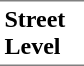<table border=0 cellspacing=0 cellpadding=3>
<tr>
<td style="border-bottom:solid 1px gray;border-top:solid 1px gray;" width=50 valign=top><strong>Street Level</strong></td>
</tr>
</table>
